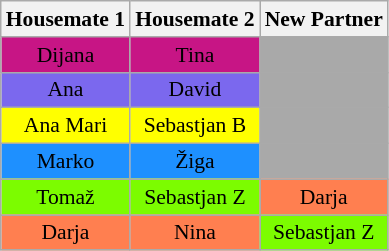<table class="wikitable sortable" style="text-align:center; font-size:90%; ">
<tr>
<th>Housemate 1</th>
<th>Housemate 2</th>
<th>New Partner</th>
</tr>
<tr>
<td style="background:#c71585;">Dijana</td>
<td style="background:#c71585;">Tina</td>
<td style="background:darkgrey;"></td>
</tr>
<tr>
<td style="background:#7b68ee;">Ana</td>
<td style="background:#7b68ee;">David</td>
<td style="background:darkgrey;"></td>
</tr>
<tr>
<td style="background:#ff0;">Ana Mari</td>
<td style="background:#ff0;">Sebastjan B</td>
<td style="background:darkgrey;"></td>
</tr>
<tr>
<td style="background:#1e90ff;">Marko</td>
<td style="background:#1e90ff;">Žiga</td>
<td style="background:darkgrey;"></td>
</tr>
<tr>
<td style="background:#7cfc00;">Tomaž</td>
<td style="background:#7cfc00;">Sebastjan Z</td>
<td style="background:coral;">Darja</td>
</tr>
<tr>
<td style="background:coral;">Darja</td>
<td style="background:coral;">Nina</td>
<td style="background:#7cfc00;">Sebastjan Z</td>
</tr>
</table>
